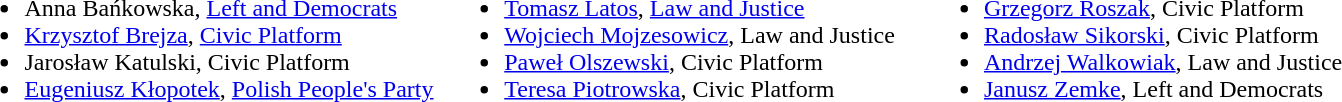<table>
<tr>
<td style = "vertical-align:top; width:33%;"><br><ul><li>Anna Bańkowska, <a href='#'>Left and Democrats</a></li><li><a href='#'>Krzysztof Brejza</a>, <a href='#'>Civic Platform</a></li><li>Jarosław Katulski, Civic Platform</li><li><a href='#'>Eugeniusz Kłopotek</a>, <a href='#'>Polish People's Party</a></li></ul></td>
<td style = "vertical-align:top; width:33%;"><br><ul><li><a href='#'>Tomasz Latos</a>, <a href='#'>Law and Justice</a></li><li><a href='#'>Wojciech Mojzesowicz</a>, Law and Justice</li><li><a href='#'>Paweł Olszewski</a>, Civic Platform</li><li><a href='#'>Teresa Piotrowska</a>, Civic Platform</li></ul></td>
<td style = "vertical-align:top; width:33%;"><br><ul><li><a href='#'>Grzegorz Roszak</a>, Civic Platform</li><li><a href='#'>Radosław Sikorski</a>, Civic Platform</li><li><a href='#'>Andrzej Walkowiak</a>, Law and Justice</li><li><a href='#'>Janusz Zemke</a>, Left and Democrats</li></ul></td>
</tr>
</table>
